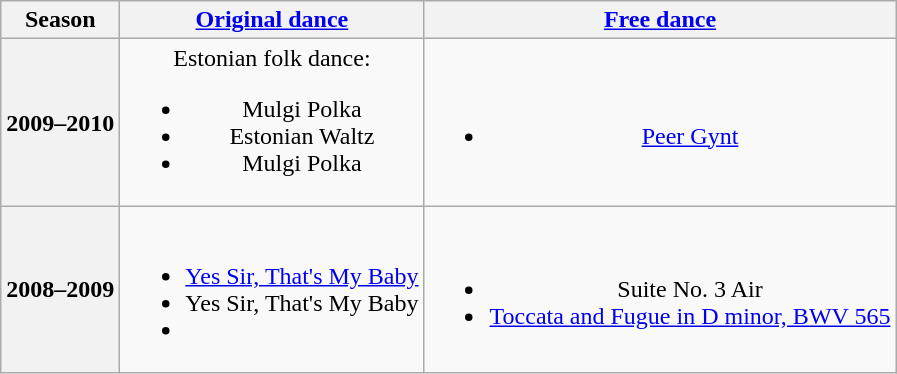<table class="wikitable" style="text-align:center">
<tr>
<th>Season</th>
<th><a href='#'>Original dance</a></th>
<th><a href='#'>Free dance</a></th>
</tr>
<tr>
<th>2009–2010<br></th>
<td>Estonian folk dance:<br><ul><li>Mulgi Polka</li><li>Estonian Waltz</li><li>Mulgi Polka</li></ul></td>
<td><br><ul><li><a href='#'>Peer Gynt</a> <br></li></ul></td>
</tr>
<tr>
<th>2008–2009<br></th>
<td><br><ul><li> <a href='#'>Yes Sir, That's My Baby</a> <br></li><li> Yes Sir, That's My Baby <br></li><li></li></ul></td>
<td><br><ul><li>Suite No. 3 Air <br></li><li><a href='#'>Toccata and Fugue in D minor, BWV 565</a> <br></li></ul></td>
</tr>
</table>
